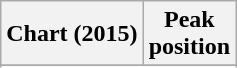<table class="wikitable sortable plainrowheaders" style="text-align:center">
<tr>
<th scope="col">Chart (2015)</th>
<th scope="col">Peak<br>position</th>
</tr>
<tr>
</tr>
<tr>
</tr>
</table>
